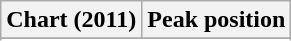<table class="wikitable sortable" border="1">
<tr>
<th>Chart (2011)</th>
<th>Peak position</th>
</tr>
<tr>
</tr>
<tr>
</tr>
<tr>
</tr>
</table>
